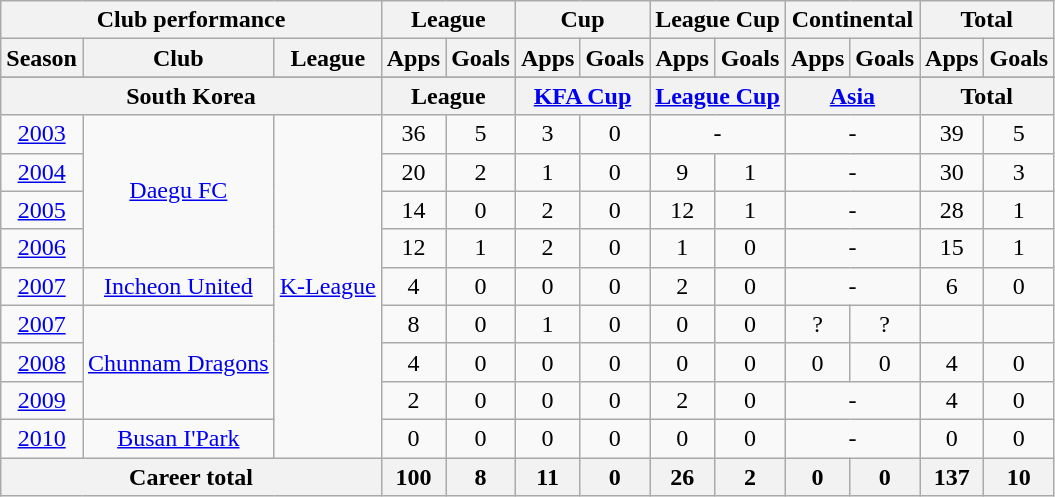<table class="wikitable" style="text-align:center">
<tr>
<th colspan=3>Club performance</th>
<th colspan=2>League</th>
<th colspan=2>Cup</th>
<th colspan=2>League Cup</th>
<th colspan=2>Continental</th>
<th colspan=2>Total</th>
</tr>
<tr>
<th>Season</th>
<th>Club</th>
<th>League</th>
<th>Apps</th>
<th>Goals</th>
<th>Apps</th>
<th>Goals</th>
<th>Apps</th>
<th>Goals</th>
<th>Apps</th>
<th>Goals</th>
<th>Apps</th>
<th>Goals</th>
</tr>
<tr>
</tr>
<tr>
<th colspan=3>South Korea</th>
<th colspan=2>League</th>
<th colspan=2><a href='#'>KFA Cup</a></th>
<th colspan=2><a href='#'>League Cup</a></th>
<th colspan=2><a href='#'>Asia</a></th>
<th colspan=2>Total</th>
</tr>
<tr>
<td><a href='#'>2003</a></td>
<td rowspan="4"><a href='#'>Daegu FC</a></td>
<td rowspan="9"><a href='#'>K-League</a></td>
<td>36</td>
<td>5</td>
<td>3</td>
<td>0</td>
<td colspan="2">-</td>
<td colspan="2">-</td>
<td>39</td>
<td>5</td>
</tr>
<tr>
<td><a href='#'>2004</a></td>
<td>20</td>
<td>2</td>
<td>1</td>
<td>0</td>
<td>9</td>
<td>1</td>
<td colspan="2">-</td>
<td>30</td>
<td>3</td>
</tr>
<tr>
<td><a href='#'>2005</a></td>
<td>14</td>
<td>0</td>
<td>2</td>
<td>0</td>
<td>12</td>
<td>1</td>
<td colspan="2">-</td>
<td>28</td>
<td>1</td>
</tr>
<tr>
<td><a href='#'>2006</a></td>
<td>12</td>
<td>1</td>
<td>2</td>
<td>0</td>
<td>1</td>
<td>0</td>
<td colspan="2">-</td>
<td>15</td>
<td>1</td>
</tr>
<tr>
<td><a href='#'>2007</a></td>
<td><a href='#'>Incheon United</a></td>
<td>4</td>
<td>0</td>
<td>0</td>
<td>0</td>
<td>2</td>
<td>0</td>
<td colspan="2">-</td>
<td>6</td>
<td>0</td>
</tr>
<tr>
<td><a href='#'>2007</a></td>
<td rowspan="3"><a href='#'>Chunnam Dragons</a></td>
<td>8</td>
<td>0</td>
<td>1</td>
<td>0</td>
<td>0</td>
<td>0</td>
<td>?</td>
<td>?</td>
<td></td>
<td></td>
</tr>
<tr>
<td><a href='#'>2008</a></td>
<td>4</td>
<td>0</td>
<td>0</td>
<td>0</td>
<td>0</td>
<td>0</td>
<td>0</td>
<td>0</td>
<td>4</td>
<td>0</td>
</tr>
<tr>
<td><a href='#'>2009</a></td>
<td>2</td>
<td>0</td>
<td>0</td>
<td>0</td>
<td>2</td>
<td>0</td>
<td colspan="2">-</td>
<td>4</td>
<td>0</td>
</tr>
<tr>
<td><a href='#'>2010</a></td>
<td rowspan="1"><a href='#'>Busan I'Park</a></td>
<td>0</td>
<td>0</td>
<td>0</td>
<td>0</td>
<td>0</td>
<td>0</td>
<td colspan="2">-</td>
<td>0</td>
<td>0</td>
</tr>
<tr>
<th colspan=3>Career total</th>
<th>100</th>
<th>8</th>
<th>11</th>
<th>0</th>
<th>26</th>
<th>2</th>
<th>0</th>
<th>0</th>
<th>137</th>
<th>10</th>
</tr>
</table>
